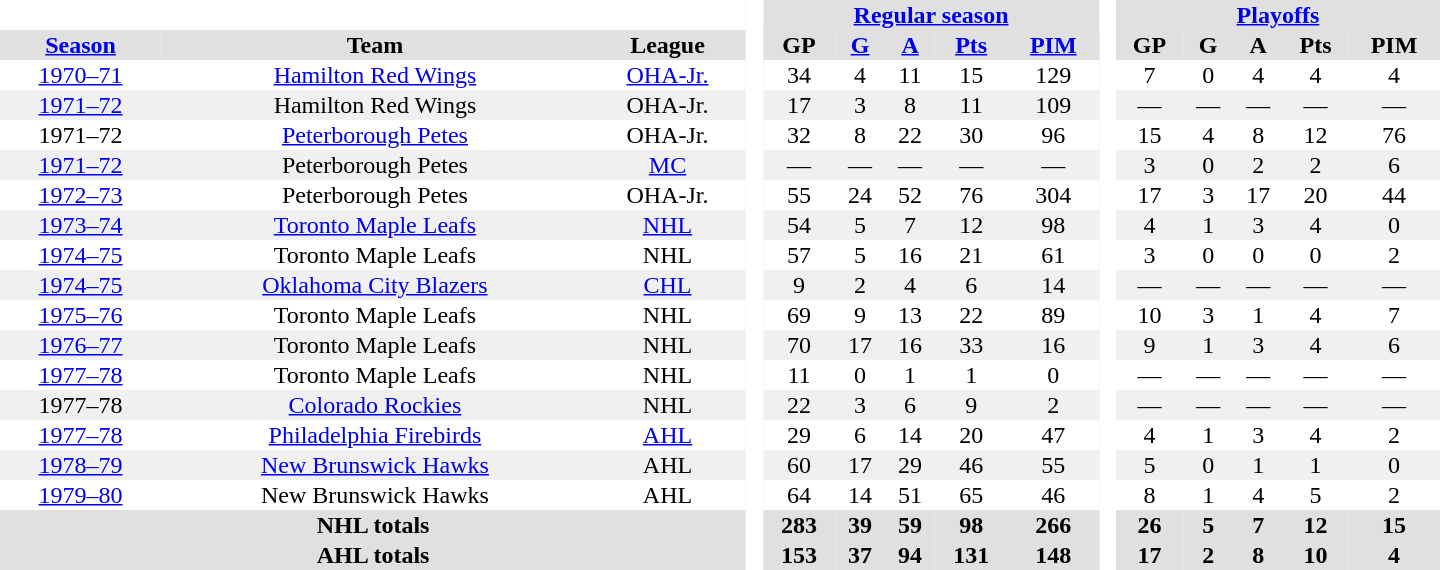<table border="0" cellpadding="1" cellspacing="0" style="text-align:center; width:60em">
<tr bgcolor="#e0e0e0">
<th colspan="3" bgcolor="#ffffff"> </th>
<th rowspan="99" bgcolor="#ffffff"> </th>
<th colspan="5"><a href='#'>Regular season</a></th>
<th rowspan="99" bgcolor="#ffffff"> </th>
<th colspan="5"><a href='#'>Playoffs</a></th>
</tr>
<tr bgcolor="#e0e0e0">
<th><a href='#'>Season</a></th>
<th>Team</th>
<th>League</th>
<th>GP</th>
<th><a href='#'>G</a></th>
<th><a href='#'>A</a></th>
<th><a href='#'>Pts</a></th>
<th><a href='#'>PIM</a></th>
<th>GP</th>
<th>G</th>
<th>A</th>
<th>Pts</th>
<th>PIM</th>
</tr>
<tr>
<td><a href='#'>1970–71</a></td>
<td><a href='#'>Hamilton Red Wings</a></td>
<td><a href='#'>OHA-Jr.</a></td>
<td>34</td>
<td>4</td>
<td>11</td>
<td>15</td>
<td>129</td>
<td>7</td>
<td>0</td>
<td>4</td>
<td>4</td>
<td>4</td>
</tr>
<tr bgcolor="#f0f0f0">
<td><a href='#'>1971–72</a></td>
<td>Hamilton Red Wings</td>
<td>OHA-Jr.</td>
<td>17</td>
<td>3</td>
<td>8</td>
<td>11</td>
<td>109</td>
<td>—</td>
<td>—</td>
<td>—</td>
<td>—</td>
<td>—</td>
</tr>
<tr>
<td>1971–72</td>
<td><a href='#'>Peterborough Petes</a></td>
<td>OHA-Jr.</td>
<td>32</td>
<td>8</td>
<td>22</td>
<td>30</td>
<td>96</td>
<td>15</td>
<td>4</td>
<td>8</td>
<td>12</td>
<td>76</td>
</tr>
<tr bgcolor="#f0f0f0">
<td><a href='#'>1971–72</a></td>
<td>Peterborough Petes</td>
<td><a href='#'>MC</a></td>
<td>—</td>
<td>—</td>
<td>—</td>
<td>—</td>
<td>—</td>
<td>3</td>
<td>0</td>
<td>2</td>
<td>2</td>
<td>6</td>
</tr>
<tr>
<td><a href='#'>1972–73</a></td>
<td>Peterborough Petes</td>
<td>OHA-Jr.</td>
<td>55</td>
<td>24</td>
<td>52</td>
<td>76</td>
<td>304</td>
<td>17</td>
<td>3</td>
<td>17</td>
<td>20</td>
<td>44</td>
</tr>
<tr bgcolor="#f0f0f0">
<td><a href='#'>1973–74</a></td>
<td><a href='#'>Toronto Maple Leafs</a></td>
<td><a href='#'>NHL</a></td>
<td>54</td>
<td>5</td>
<td>7</td>
<td>12</td>
<td>98</td>
<td>4</td>
<td>1</td>
<td>3</td>
<td>4</td>
<td>0</td>
</tr>
<tr>
<td><a href='#'>1974–75</a></td>
<td>Toronto Maple Leafs</td>
<td>NHL</td>
<td>57</td>
<td>5</td>
<td>16</td>
<td>21</td>
<td>61</td>
<td>3</td>
<td>0</td>
<td>0</td>
<td>0</td>
<td>2</td>
</tr>
<tr bgcolor="#f0f0f0">
<td><a href='#'>1974–75</a></td>
<td><a href='#'>Oklahoma City Blazers</a></td>
<td><a href='#'>CHL</a></td>
<td>9</td>
<td>2</td>
<td>4</td>
<td>6</td>
<td>14</td>
<td>—</td>
<td>—</td>
<td>—</td>
<td>—</td>
<td>—</td>
</tr>
<tr>
<td><a href='#'>1975–76</a></td>
<td>Toronto Maple Leafs</td>
<td>NHL</td>
<td>69</td>
<td>9</td>
<td>13</td>
<td>22</td>
<td>89</td>
<td>10</td>
<td>3</td>
<td>1</td>
<td>4</td>
<td>7</td>
</tr>
<tr bgcolor="#f0f0f0">
<td><a href='#'>1976–77</a></td>
<td>Toronto Maple Leafs</td>
<td>NHL</td>
<td>70</td>
<td>17</td>
<td>16</td>
<td>33</td>
<td>16</td>
<td>9</td>
<td>1</td>
<td>3</td>
<td>4</td>
<td>6</td>
</tr>
<tr>
<td><a href='#'>1977–78</a></td>
<td>Toronto Maple Leafs</td>
<td>NHL</td>
<td>11</td>
<td>0</td>
<td>1</td>
<td>1</td>
<td>0</td>
<td>—</td>
<td>—</td>
<td>—</td>
<td>—</td>
<td>—</td>
</tr>
<tr bgcolor="#f0f0f0">
<td>1977–78</td>
<td><a href='#'>Colorado Rockies</a></td>
<td>NHL</td>
<td>22</td>
<td>3</td>
<td>6</td>
<td>9</td>
<td>2</td>
<td>—</td>
<td>—</td>
<td>—</td>
<td>—</td>
<td>—</td>
</tr>
<tr>
<td><a href='#'>1977–78</a></td>
<td><a href='#'>Philadelphia Firebirds</a></td>
<td><a href='#'>AHL</a></td>
<td>29</td>
<td>6</td>
<td>14</td>
<td>20</td>
<td>47</td>
<td>4</td>
<td>1</td>
<td>3</td>
<td>4</td>
<td>2</td>
</tr>
<tr bgcolor="#f0f0f0">
<td><a href='#'>1978–79</a></td>
<td><a href='#'>New Brunswick Hawks</a></td>
<td>AHL</td>
<td>60</td>
<td>17</td>
<td>29</td>
<td>46</td>
<td>55</td>
<td>5</td>
<td>0</td>
<td>1</td>
<td>1</td>
<td>0</td>
</tr>
<tr>
<td><a href='#'>1979–80</a></td>
<td>New Brunswick Hawks</td>
<td>AHL</td>
<td>64</td>
<td>14</td>
<td>51</td>
<td>65</td>
<td>46</td>
<td>8</td>
<td>1</td>
<td>4</td>
<td>5</td>
<td>2</td>
</tr>
<tr bgcolor="#e0e0e0">
<th colspan="3">NHL totals</th>
<th>283</th>
<th>39</th>
<th>59</th>
<th>98</th>
<th>266</th>
<th>26</th>
<th>5</th>
<th>7</th>
<th>12</th>
<th>15</th>
</tr>
<tr bgcolor="#e0e0e0">
<th colspan="3">AHL totals</th>
<th>153</th>
<th>37</th>
<th>94</th>
<th>131</th>
<th>148</th>
<th>17</th>
<th>2</th>
<th>8</th>
<th>10</th>
<th>4</th>
</tr>
</table>
